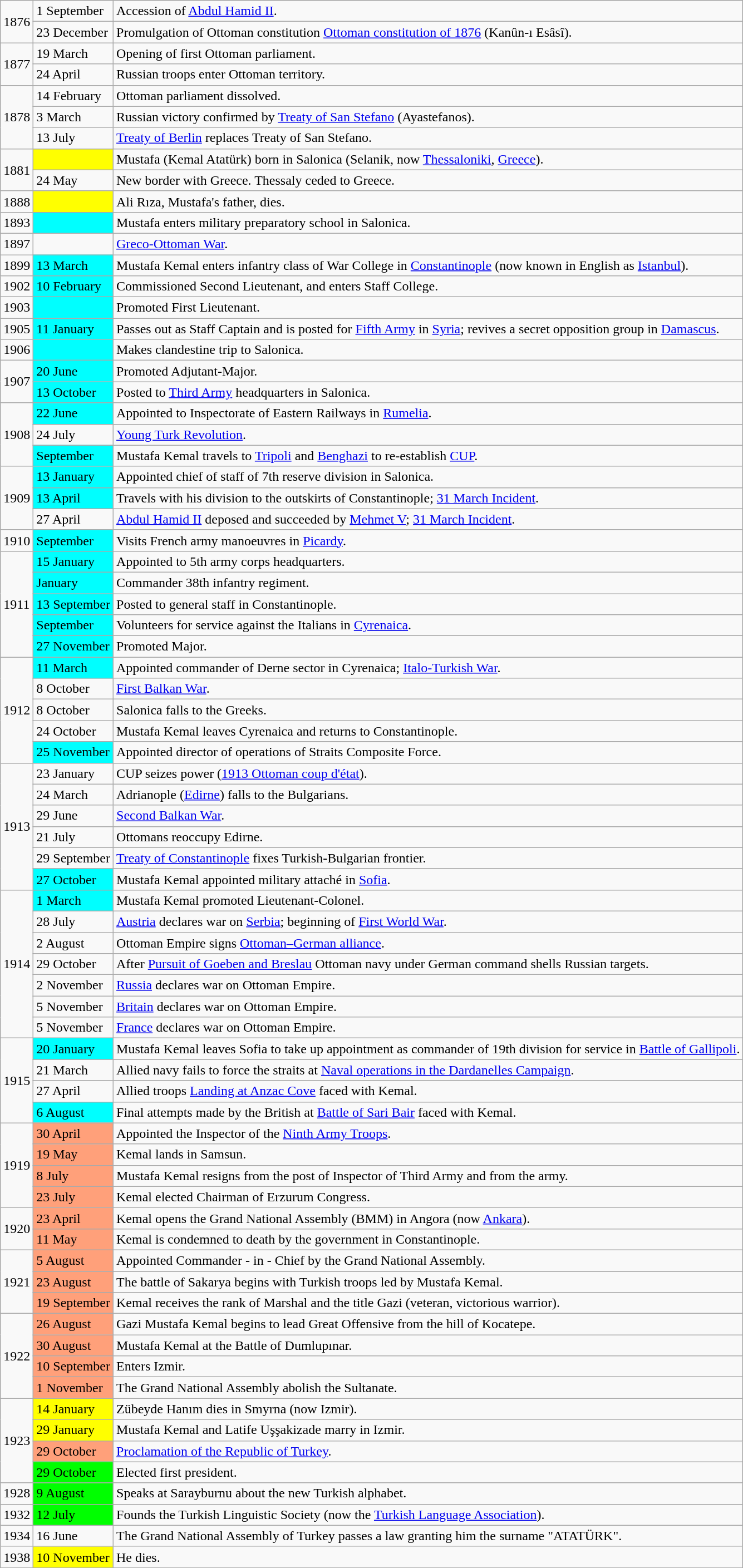<table class="wikitable">
<tr>
<td rowspan=2>1876</td>
<td>1 September</td>
<td>Accession of <a href='#'>Abdul Hamid II</a>.</td>
</tr>
<tr>
<td>23 December</td>
<td>Promulgation of Ottoman constitution <a href='#'>Ottoman constitution of 1876</a> (Kanûn-ı Esâsî).</td>
</tr>
<tr>
<td rowspan=2>1877</td>
<td>19 March</td>
<td>Opening of first Ottoman parliament.</td>
</tr>
<tr>
<td>24 April</td>
<td>Russian troops enter Ottoman territory.</td>
</tr>
<tr>
<td rowspan=3>1878</td>
<td>14 February</td>
<td>Ottoman parliament dissolved.</td>
</tr>
<tr>
<td>3 March</td>
<td>Russian victory confirmed by <a href='#'>Treaty of San Stefano</a> (Ayastefanos).</td>
</tr>
<tr>
<td>13 July</td>
<td><a href='#'>Treaty of Berlin</a> replaces Treaty of San Stefano.</td>
</tr>
<tr>
<td rowspan="2">1881</td>
<td style="background:yellow;"></td>
<td>Mustafa (Kemal Atatürk) born in Salonica (Selanik, now <a href='#'>Thessaloniki</a>, <a href='#'>Greece</a>).</td>
</tr>
<tr>
<td>24 May</td>
<td>New border with Greece. Thessaly ceded to Greece.</td>
</tr>
<tr>
<td>1888</td>
<td style="background:yellow;"></td>
<td>Ali Rıza, Mustafa's father, dies.</td>
</tr>
<tr>
<td>1893</td>
<td style="background:aqua;"></td>
<td>Mustafa enters military preparatory school in Salonica.</td>
</tr>
<tr>
<td>1897</td>
<td></td>
<td><a href='#'>Greco-Ottoman War</a>.</td>
</tr>
<tr>
<td>1899</td>
<td style="background:aqua;">13 March</td>
<td>Mustafa Kemal enters infantry class of War College in <a href='#'>Constantinople</a> (now known in English as <a href='#'>Istanbul</a>).</td>
</tr>
<tr>
<td>1902</td>
<td style="background:aqua;">10 February</td>
<td>Commissioned Second Lieutenant, and enters Staff College.</td>
</tr>
<tr>
<td>1903</td>
<td style="background:aqua;"></td>
<td>Promoted First Lieutenant.</td>
</tr>
<tr>
<td>1905</td>
<td style="background:aqua;">11 January</td>
<td>Passes out as Staff Captain and is posted for <a href='#'>Fifth Army</a> in <a href='#'>Syria</a>; revives a secret opposition group in <a href='#'>Damascus</a>.</td>
</tr>
<tr>
<td>1906</td>
<td style="background:aqua;"></td>
<td>Makes clandestine trip to Salonica.</td>
</tr>
<tr>
<td rowspan=2>1907</td>
<td style="background:aqua;">20 June</td>
<td>Promoted Adjutant-Major.</td>
</tr>
<tr>
<td style="background:aqua;">13 October</td>
<td>Posted to <a href='#'>Third Army</a> headquarters in Salonica.</td>
</tr>
<tr>
<td rowspan=3>1908</td>
<td style="background:aqua;">22 June</td>
<td>Appointed to Inspectorate of Eastern Railways in <a href='#'>Rumelia</a>.</td>
</tr>
<tr>
<td>24 July</td>
<td><a href='#'>Young Turk Revolution</a>.</td>
</tr>
<tr>
<td style="background:aqua;">September</td>
<td>Mustafa Kemal travels to <a href='#'>Tripoli</a> and <a href='#'>Benghazi</a> to re-establish <a href='#'>CUP</a>.</td>
</tr>
<tr>
<td rowspan=3>1909</td>
<td style="background:aqua;">13 January</td>
<td>Appointed chief of staff of 7th reserve division in Salonica.</td>
</tr>
<tr>
<td style="background:aqua;">13 April</td>
<td>Travels with his division to the outskirts of Constantinople; <a href='#'>31 March Incident</a>.</td>
</tr>
<tr>
<td>27 April</td>
<td><a href='#'>Abdul Hamid II</a> deposed and succeeded by <a href='#'>Mehmet V</a>; <a href='#'>31 March Incident</a>.</td>
</tr>
<tr>
<td>1910</td>
<td style="background:aqua;">September</td>
<td>Visits French army manoeuvres in <a href='#'>Picardy</a>.</td>
</tr>
<tr>
<td rowspan=5>1911</td>
<td style="background:aqua;">15 January</td>
<td>Appointed to 5th army corps headquarters.</td>
</tr>
<tr>
<td style="background:aqua;">January</td>
<td>Commander 38th infantry regiment.</td>
</tr>
<tr>
<td style="background:aqua;">13 September</td>
<td>Posted to general staff in Constantinople.</td>
</tr>
<tr>
<td style="background:aqua;">September</td>
<td>Volunteers for service against the Italians in <a href='#'>Cyrenaica</a>.</td>
</tr>
<tr>
<td style="background:aqua;">27 November</td>
<td>Promoted Major.</td>
</tr>
<tr>
<td rowspan=5>1912</td>
<td style="background:aqua;">11 March</td>
<td>Appointed commander of Derne sector in Cyrenaica; <a href='#'>Italo-Turkish War</a>.</td>
</tr>
<tr>
<td>8 October</td>
<td><a href='#'>First Balkan War</a>.</td>
</tr>
<tr>
<td>8 October</td>
<td>Salonica falls to the Greeks.</td>
</tr>
<tr>
<td>24 October</td>
<td>Mustafa Kemal leaves Cyrenaica and returns to Constantinople.</td>
</tr>
<tr>
<td style="background:aqua;">25 November</td>
<td>Appointed director of operations of Straits Composite Force.</td>
</tr>
<tr>
<td rowspan=6>1913</td>
<td>23 January</td>
<td>CUP seizes power (<a href='#'>1913 Ottoman coup d'état</a>).</td>
</tr>
<tr>
<td>24 March</td>
<td>Adrianople (<a href='#'>Edirne</a>) falls to the Bulgarians.</td>
</tr>
<tr>
<td>29 June</td>
<td><a href='#'>Second Balkan War</a>.</td>
</tr>
<tr>
<td>21 July</td>
<td>Ottomans reoccupy Edirne.</td>
</tr>
<tr>
<td>29 September</td>
<td><a href='#'>Treaty of Constantinople</a> fixes Turkish-Bulgarian frontier.</td>
</tr>
<tr>
<td style="background:aqua;">27 October</td>
<td>Mustafa Kemal appointed military attaché in <a href='#'>Sofia</a>.</td>
</tr>
<tr>
<td rowspan=7>1914</td>
<td style="background:aqua;">1 March</td>
<td>Mustafa Kemal promoted Lieutenant-Colonel.</td>
</tr>
<tr>
<td>28 July</td>
<td><a href='#'>Austria</a> declares war on <a href='#'>Serbia</a>; beginning of <a href='#'>First World War</a>.</td>
</tr>
<tr>
<td>2 August</td>
<td>Ottoman Empire signs <a href='#'>Ottoman–German alliance</a>.</td>
</tr>
<tr>
<td>29 October</td>
<td>After <a href='#'>Pursuit of Goeben and Breslau</a> Ottoman navy under German command shells Russian targets.</td>
</tr>
<tr>
<td>2 November</td>
<td><a href='#'>Russia</a> declares war on Ottoman Empire.</td>
</tr>
<tr>
<td>5 November</td>
<td><a href='#'>Britain</a> declares war on Ottoman Empire.</td>
</tr>
<tr>
<td>5 November</td>
<td><a href='#'>France</a> declares war on Ottoman Empire.</td>
</tr>
<tr>
<td rowspan=4>1915</td>
<td style="background:aqua;">20 January</td>
<td>Mustafa Kemal leaves Sofia to take up appointment as commander of 19th division for service in <a href='#'>Battle of Gallipoli</a>.</td>
</tr>
<tr>
<td>21 March</td>
<td>Allied navy fails to force the straits at <a href='#'>Naval operations in the Dardanelles Campaign</a>.</td>
</tr>
<tr>
<td>27 April</td>
<td>Allied troops <a href='#'>Landing at Anzac Cove</a> faced with Kemal.</td>
</tr>
<tr>
<td style="background:aqua;">6 August</td>
<td>Final attempts made by the British at <a href='#'>Battle of Sari Bair</a> faced with Kemal.</td>
</tr>
<tr>
<td rowspan=4>1919</td>
<td style="background:lightsalmon;">30 April</td>
<td>Appointed the Inspector of the <a href='#'>Ninth Army Troops</a>.</td>
</tr>
<tr>
<td style="background:lightsalmon;">19 May</td>
<td>Kemal lands in Samsun.</td>
</tr>
<tr>
<td style="background:lightsalmon;">8 July</td>
<td>Mustafa Kemal resigns from the post of Inspector of Third Army and from the army.</td>
</tr>
<tr>
<td style="background:lightsalmon;">23 July</td>
<td>Kemal elected Chairman of Erzurum Congress.</td>
</tr>
<tr>
<td rowspan=2>1920</td>
<td style="background:lightsalmon;">23 April</td>
<td>Kemal opens the Grand National Assembly (BMM) in Angora (now <a href='#'>Ankara</a>).</td>
</tr>
<tr>
<td style="background:lightsalmon;">11 May</td>
<td>Kemal is condemned to death by the government in Constantinople.</td>
</tr>
<tr>
<td rowspan=3>1921</td>
<td style="background:lightsalmon;">5 August</td>
<td>Appointed Commander - in - Chief by the Grand National Assembly.</td>
</tr>
<tr>
<td style="background:lightsalmon;">23 August</td>
<td>The battle of Sakarya begins with Turkish troops led by Mustafa Kemal.</td>
</tr>
<tr>
<td style="background:lightsalmon;">19 September</td>
<td>Kemal receives the rank of Marshal and the title Gazi (veteran, victorious warrior).</td>
</tr>
<tr>
<td rowspan=4>1922</td>
<td style="background:lightsalmon;">26 August</td>
<td>Gazi Mustafa Kemal begins to lead Great Offensive from the hill of Kocatepe.</td>
</tr>
<tr>
<td style="background:lightsalmon;">30 August</td>
<td>Mustafa Kemal at the Battle of Dumlupınar.</td>
</tr>
<tr>
<td style="background:lightsalmon;">10 September</td>
<td>Enters Izmir.</td>
</tr>
<tr>
<td style="background:lightsalmon;">1 November</td>
<td>The Grand National Assembly abolish the Sultanate.</td>
</tr>
<tr>
<td rowspan=4>1923</td>
<td style="background:yellow;">14 January</td>
<td>Zübeyde Hanım dies in Smyrna (now Izmir).</td>
</tr>
<tr>
<td style="background:yellow;">29 January</td>
<td>Mustafa Kemal and Latife Uşşakizade marry in Izmir.</td>
</tr>
<tr>
<td style="background:lightsalmon;">29 October</td>
<td><a href='#'>Proclamation of the Republic of Turkey</a>.</td>
</tr>
<tr>
<td style="background:lime;">29 October</td>
<td>Elected first president.</td>
</tr>
<tr>
<td>1928</td>
<td style="background:lime;">9 August</td>
<td>Speaks at Sarayburnu about the new Turkish alphabet.</td>
</tr>
<tr>
<td>1932</td>
<td style="background:lime;">12 July</td>
<td>Founds the Turkish Linguistic Society (now the <a href='#'>Turkish Language Association</a>).</td>
</tr>
<tr>
<td>1934</td>
<td>16 June</td>
<td>The Grand National Assembly of Turkey passes a law granting him the surname "ATATÜRK".</td>
</tr>
<tr>
<td>1938</td>
<td style="background:yellow;">10 November</td>
<td>He dies.</td>
</tr>
</table>
